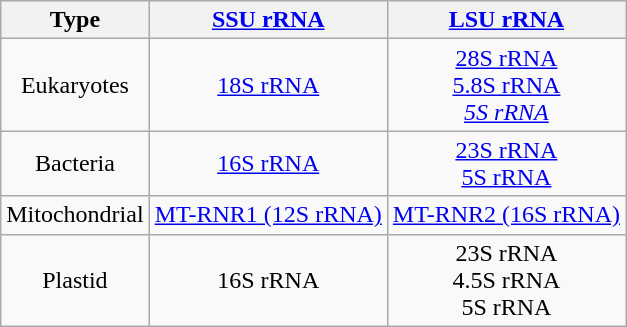<table class="wikitable floatright" style="text-align: center;">
<tr>
<th><strong>Type</strong></th>
<th><strong><a href='#'>SSU rRNA</a></strong></th>
<th><strong><a href='#'>LSU rRNA</a></strong></th>
</tr>
<tr>
<td>Eukaryotes</td>
<td><a href='#'>18S rRNA</a></td>
<td><a href='#'>28S rRNA</a><br><a href='#'>5.8S rRNA</a><br><em><a href='#'>5S rRNA</a></em></td>
</tr>
<tr>
<td>Bacteria</td>
<td><a href='#'>16S rRNA</a></td>
<td><a href='#'>23S rRNA</a><br><a href='#'>5S rRNA</a></td>
</tr>
<tr>
<td>Mitochondrial</td>
<td><a href='#'>MT-RNR1 (12S rRNA)</a></td>
<td><a href='#'>MT-RNR2 (16S rRNA)</a></td>
</tr>
<tr>
<td>Plastid</td>
<td>16S rRNA</td>
<td>23S rRNA<br>4.5S rRNA<br>5S rRNA</td>
</tr>
</table>
